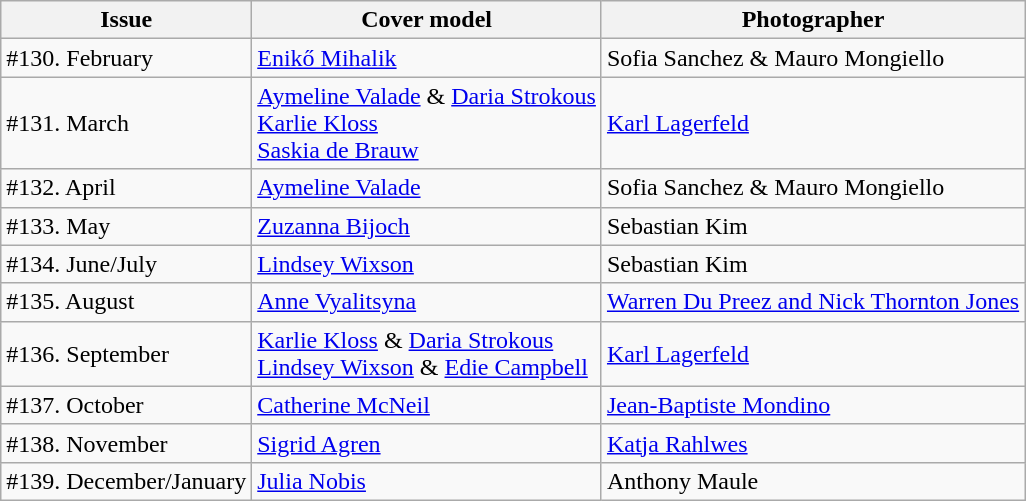<table class="sortable wikitable">
<tr>
<th>Issue</th>
<th>Cover model</th>
<th>Photographer</th>
</tr>
<tr>
<td>#130. February</td>
<td><a href='#'>Enikő Mihalik</a></td>
<td>Sofia Sanchez & Mauro Mongiello</td>
</tr>
<tr>
<td>#131. March</td>
<td><a href='#'>Aymeline Valade</a> & <a href='#'>Daria Strokous</a><br><a href='#'>Karlie Kloss</a><br><a href='#'>Saskia de Brauw</a></td>
<td><a href='#'>Karl Lagerfeld</a></td>
</tr>
<tr>
<td>#132. April</td>
<td><a href='#'>Aymeline Valade</a></td>
<td>Sofia Sanchez & Mauro Mongiello</td>
</tr>
<tr>
<td>#133. May</td>
<td><a href='#'>Zuzanna Bijoch</a></td>
<td>Sebastian Kim</td>
</tr>
<tr>
<td>#134. June/July</td>
<td><a href='#'>Lindsey Wixson</a></td>
<td>Sebastian Kim</td>
</tr>
<tr>
<td>#135. August</td>
<td><a href='#'>Anne Vyalitsyna</a></td>
<td><a href='#'>Warren Du Preez and Nick Thornton Jones</a></td>
</tr>
<tr>
<td>#136. September</td>
<td><a href='#'>Karlie Kloss</a> & <a href='#'>Daria Strokous</a><br><a href='#'>Lindsey Wixson</a> & <a href='#'>Edie Campbell</a></td>
<td><a href='#'>Karl Lagerfeld</a></td>
</tr>
<tr>
<td>#137. October</td>
<td><a href='#'>Catherine McNeil</a></td>
<td><a href='#'>Jean-Baptiste Mondino</a></td>
</tr>
<tr>
<td>#138. November</td>
<td><a href='#'>Sigrid Agren</a></td>
<td><a href='#'>Katja Rahlwes</a></td>
</tr>
<tr>
<td>#139. December/January</td>
<td><a href='#'>Julia Nobis</a></td>
<td>Anthony Maule</td>
</tr>
</table>
